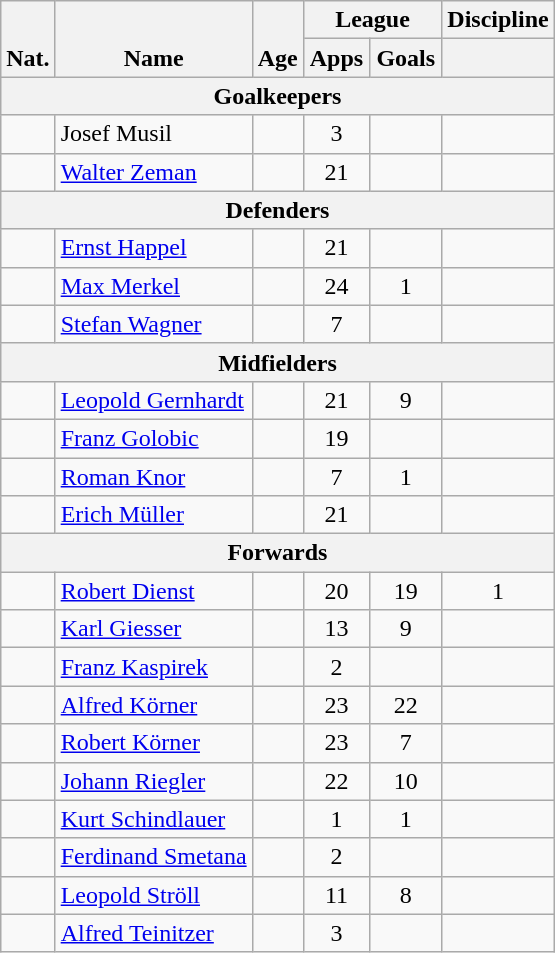<table class="wikitable" style="text-align:center">
<tr>
<th rowspan="2" valign="bottom">Nat.</th>
<th rowspan="2" valign="bottom">Name</th>
<th rowspan="2" valign="bottom">Age</th>
<th colspan="2" width="85">League</th>
<th>Discipline</th>
</tr>
<tr>
<th>Apps</th>
<th>Goals</th>
<th></th>
</tr>
<tr>
<th colspan=20>Goalkeepers</th>
</tr>
<tr>
<td></td>
<td align="left">Josef Musil</td>
<td></td>
<td>3</td>
<td></td>
<td></td>
</tr>
<tr>
<td></td>
<td align="left"><a href='#'>Walter Zeman</a></td>
<td></td>
<td>21</td>
<td></td>
<td></td>
</tr>
<tr>
<th colspan=20>Defenders</th>
</tr>
<tr>
<td></td>
<td align="left"><a href='#'>Ernst Happel</a></td>
<td></td>
<td>21</td>
<td></td>
<td></td>
</tr>
<tr>
<td></td>
<td align="left"><a href='#'>Max Merkel</a></td>
<td></td>
<td>24</td>
<td>1</td>
<td></td>
</tr>
<tr>
<td></td>
<td align="left"><a href='#'>Stefan Wagner</a></td>
<td></td>
<td>7</td>
<td></td>
<td></td>
</tr>
<tr>
<th colspan=20>Midfielders</th>
</tr>
<tr>
<td></td>
<td align="left"><a href='#'>Leopold Gernhardt</a></td>
<td></td>
<td>21</td>
<td>9</td>
<td></td>
</tr>
<tr>
<td></td>
<td align="left"><a href='#'>Franz Golobic</a></td>
<td></td>
<td>19</td>
<td></td>
<td></td>
</tr>
<tr>
<td></td>
<td align="left"><a href='#'>Roman Knor</a></td>
<td></td>
<td>7</td>
<td>1</td>
<td></td>
</tr>
<tr>
<td></td>
<td align="left"><a href='#'>Erich Müller</a></td>
<td></td>
<td>21</td>
<td></td>
<td></td>
</tr>
<tr>
<th colspan=20>Forwards</th>
</tr>
<tr>
<td></td>
<td align="left"><a href='#'>Robert Dienst</a></td>
<td></td>
<td>20</td>
<td>19</td>
<td>1</td>
</tr>
<tr>
<td></td>
<td align="left"><a href='#'>Karl Giesser</a></td>
<td></td>
<td>13</td>
<td>9</td>
<td></td>
</tr>
<tr>
<td></td>
<td align="left"><a href='#'>Franz Kaspirek</a></td>
<td></td>
<td>2</td>
<td></td>
<td></td>
</tr>
<tr>
<td></td>
<td align="left"><a href='#'>Alfred Körner</a></td>
<td></td>
<td>23</td>
<td>22</td>
<td></td>
</tr>
<tr>
<td></td>
<td align="left"><a href='#'>Robert Körner</a></td>
<td></td>
<td>23</td>
<td>7</td>
<td></td>
</tr>
<tr>
<td></td>
<td align="left"><a href='#'>Johann Riegler</a></td>
<td></td>
<td>22</td>
<td>10</td>
<td></td>
</tr>
<tr>
<td></td>
<td align="left"><a href='#'>Kurt Schindlauer</a></td>
<td></td>
<td>1</td>
<td>1</td>
<td></td>
</tr>
<tr>
<td></td>
<td align="left"><a href='#'>Ferdinand Smetana</a></td>
<td></td>
<td>2</td>
<td></td>
<td></td>
</tr>
<tr>
<td></td>
<td align="left"><a href='#'>Leopold Ströll</a></td>
<td></td>
<td>11</td>
<td>8</td>
<td></td>
</tr>
<tr>
<td></td>
<td align="left"><a href='#'>Alfred Teinitzer</a></td>
<td></td>
<td>3</td>
<td></td>
<td></td>
</tr>
</table>
